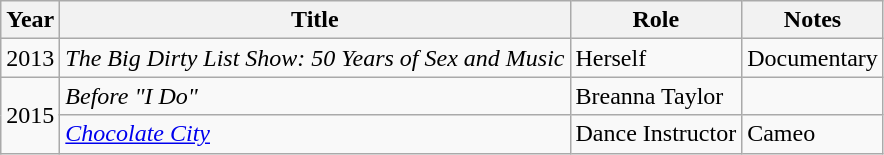<table class="wikitable sortable plainrowheaders">
<tr>
<th scope="col">Year</th>
<th scope="col">Title</th>
<th scope="col">Role</th>
<th scope="col" class="unsortable">Notes</th>
</tr>
<tr>
<td>2013</td>
<td><em>The Big Dirty List Show: 50 Years of Sex and Music</em></td>
<td>Herself</td>
<td>Documentary</td>
</tr>
<tr>
<td rowspan="2">2015</td>
<td><em>Before "I Do"</em></td>
<td>Breanna Taylor</td>
<td></td>
</tr>
<tr>
<td><em><a href='#'>Chocolate City</a></em></td>
<td>Dance Instructor</td>
<td>Cameo</td>
</tr>
</table>
